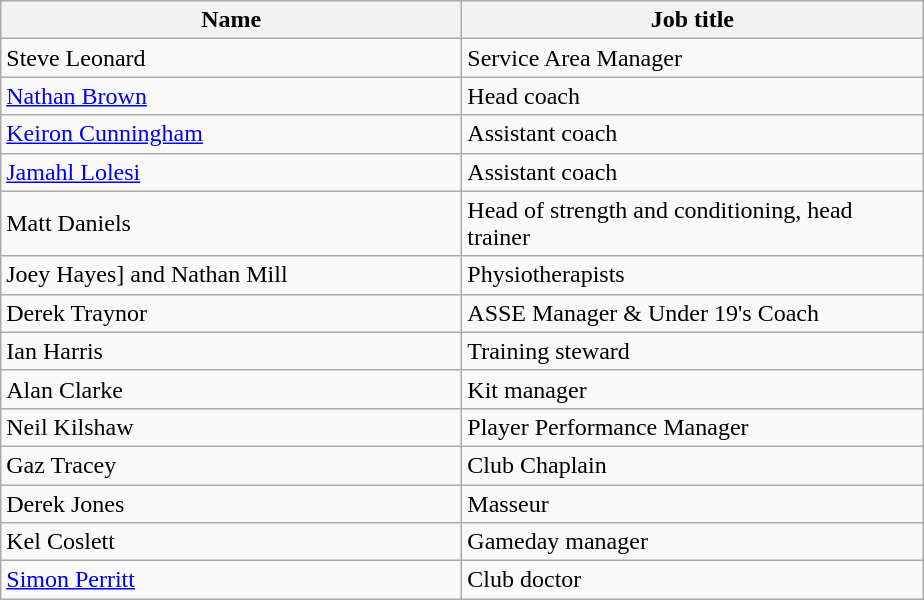<table class="wikitable">
<tr>
<th width=300>Name</th>
<th width=300>Job title</th>
</tr>
<tr>
<td> Steve Leonard</td>
<td>Service Area Manager</td>
</tr>
<tr>
<td> <a href='#'>Nathan Brown</a></td>
<td>Head coach</td>
</tr>
<tr>
<td> <a href='#'>Keiron Cunningham</a></td>
<td>Assistant coach</td>
</tr>
<tr>
<td> <a href='#'>Jamahl Lolesi</a></td>
<td>Assistant coach</td>
</tr>
<tr>
<td> Matt Daniels</td>
<td>Head of strength and conditioning, head trainer</td>
</tr>
<tr>
<td> Joey Hayes] and  Nathan Mill</td>
<td>Physiotherapists</td>
</tr>
<tr>
<td> Derek Traynor</td>
<td>ASSE Manager & Under 19's Coach</td>
</tr>
<tr>
<td> Ian Harris</td>
<td>Training steward</td>
</tr>
<tr>
<td> Alan Clarke</td>
<td>Kit manager</td>
</tr>
<tr>
<td> Neil Kilshaw</td>
<td>Player Performance Manager</td>
</tr>
<tr>
<td> Gaz Tracey</td>
<td>Club Chaplain</td>
</tr>
<tr>
<td> Derek Jones</td>
<td>Masseur</td>
</tr>
<tr>
<td> Kel Coslett</td>
<td>Gameday manager</td>
</tr>
<tr>
<td> <a href='#'>Simon Perritt</a></td>
<td>Club doctor</td>
</tr>
</table>
